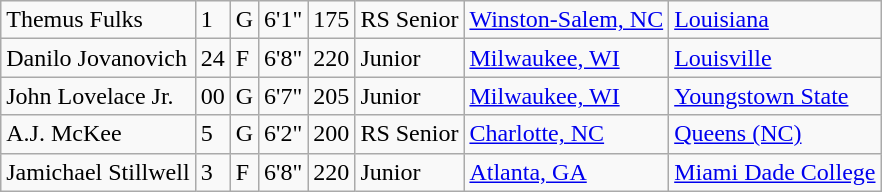<table class="wikitable sortable" border="1">
<tr>
<td>Themus Fulks</td>
<td>1</td>
<td>G</td>
<td>6'1"</td>
<td>175</td>
<td>RS Senior</td>
<td><a href='#'>Winston-Salem, NC</a></td>
<td><a href='#'>Louisiana</a></td>
</tr>
<tr>
<td>Danilo Jovanovich</td>
<td>24</td>
<td>F</td>
<td>6'8"</td>
<td>220</td>
<td>Junior</td>
<td><a href='#'>Milwaukee, WI</a></td>
<td><a href='#'>Louisville</a></td>
</tr>
<tr>
<td>John Lovelace Jr.</td>
<td>00</td>
<td>G</td>
<td>6'7"</td>
<td>205</td>
<td>Junior</td>
<td><a href='#'>Milwaukee, WI</a></td>
<td><a href='#'>Youngstown State</a></td>
</tr>
<tr>
<td>A.J. McKee</td>
<td>5</td>
<td>G</td>
<td>6'2"</td>
<td>200</td>
<td>RS Senior</td>
<td><a href='#'>Charlotte, NC</a></td>
<td><a href='#'>Queens (NC)</a></td>
</tr>
<tr>
<td>Jamichael Stillwell</td>
<td>3</td>
<td>F</td>
<td>6'8"</td>
<td>220</td>
<td>Junior</td>
<td><a href='#'>Atlanta, GA</a></td>
<td><a href='#'>Miami Dade College</a></td>
</tr>
</table>
